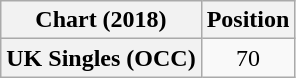<table class="wikitable plainrowheaders" style="text-align:center">
<tr>
<th>Chart (2018)</th>
<th>Position</th>
</tr>
<tr>
<th scope="row">UK Singles (OCC)</th>
<td>70</td>
</tr>
</table>
